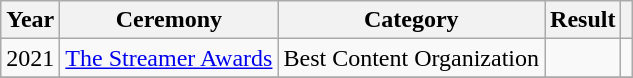<table class="wikitable" style="text-align:center;">
<tr>
<th>Year</th>
<th>Ceremony</th>
<th>Category</th>
<th>Result</th>
<th></th>
</tr>
<tr>
<td rowspan="1">2021</td>
<td rowspan="1"><a href='#'>The Streamer Awards</a></td>
<td>Best Content Organization</td>
<td></td>
<td rowspan="1"></td>
</tr>
<tr>
</tr>
</table>
